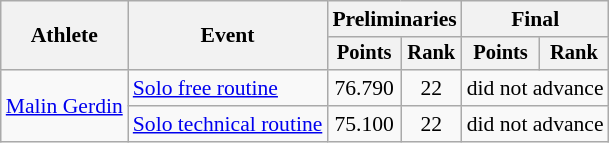<table class=wikitable style="font-size:90%">
<tr>
<th rowspan="2">Athlete</th>
<th rowspan="2">Event</th>
<th colspan="2">Preliminaries</th>
<th colspan="2">Final</th>
</tr>
<tr style="font-size:95%">
<th>Points</th>
<th>Rank</th>
<th>Points</th>
<th>Rank</th>
</tr>
<tr align=center>
<td align=left rowspan=2><a href='#'>Malin Gerdin</a></td>
<td align=left><a href='#'>Solo free routine</a></td>
<td>76.790</td>
<td>22</td>
<td colspan=2>did not advance</td>
</tr>
<tr align=center>
<td align=left><a href='#'>Solo technical routine</a></td>
<td>75.100</td>
<td>22</td>
<td colspan=2>did not advance</td>
</tr>
</table>
